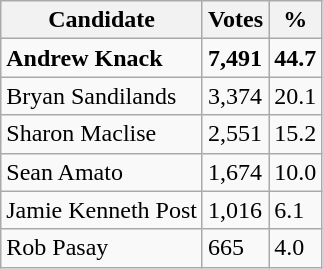<table class="wikitable" align="left">
<tr>
<th>Candidate</th>
<th>Votes</th>
<th>%</th>
</tr>
<tr>
<td><strong>Andrew Knack</strong></td>
<td><strong>7,491</strong></td>
<td><strong>44.7</strong></td>
</tr>
<tr>
<td>Bryan Sandilands</td>
<td>3,374</td>
<td>20.1</td>
</tr>
<tr>
<td>Sharon Maclise</td>
<td>2,551</td>
<td>15.2</td>
</tr>
<tr>
<td>Sean Amato</td>
<td>1,674</td>
<td>10.0</td>
</tr>
<tr>
<td>Jamie Kenneth Post</td>
<td>1,016</td>
<td>6.1</td>
</tr>
<tr>
<td>Rob Pasay</td>
<td>665</td>
<td>4.0</td>
</tr>
</table>
